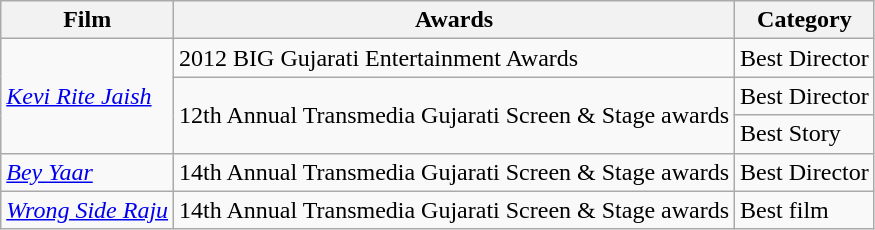<table class="wikitable">
<tr>
<th>Film</th>
<th>Awards</th>
<th>Category</th>
</tr>
<tr>
<td rowspan=3><em><a href='#'>Kevi Rite Jaish</a></em></td>
<td>2012 BIG Gujarati Entertainment Awards</td>
<td>Best Director</td>
</tr>
<tr>
<td rowspan=2>12th Annual Transmedia Gujarati Screen & Stage awards</td>
<td>Best Director</td>
</tr>
<tr>
<td>Best Story</td>
</tr>
<tr>
<td rowspan=1><em><a href='#'>Bey Yaar</a></em></td>
<td>14th Annual Transmedia Gujarati Screen & Stage awards</td>
<td>Best Director</td>
</tr>
<tr>
<td rowspan=1><em><a href='#'>Wrong Side Raju</a></em></td>
<td>14th Annual Transmedia Gujarati Screen & Stage awards</td>
<td>Best film</td>
</tr>
</table>
